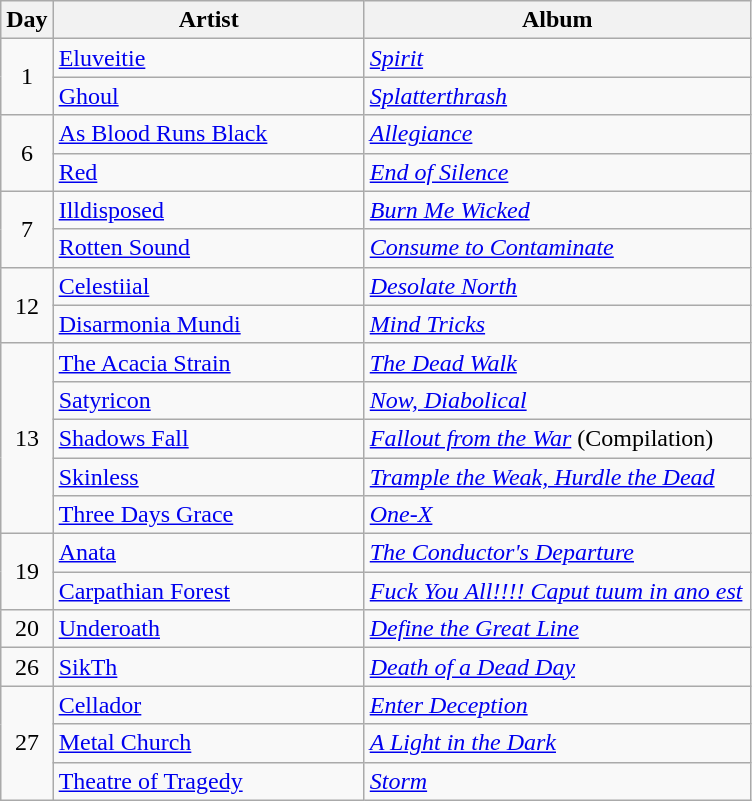<table class="wikitable" border="1">
<tr>
<th>Day</th>
<th width="200">Artist</th>
<th width="250">Album</th>
</tr>
<tr>
<td align="center" rowspan="2">1</td>
<td><a href='#'>Eluveitie</a></td>
<td><em><a href='#'>Spirit</a></em></td>
</tr>
<tr>
<td><a href='#'>Ghoul</a></td>
<td><em><a href='#'>Splatterthrash</a></em></td>
</tr>
<tr>
<td align="center" rowspan="2">6</td>
<td><a href='#'>As Blood Runs Black</a></td>
<td><em><a href='#'>Allegiance</a></em></td>
</tr>
<tr>
<td><a href='#'>Red</a></td>
<td><em><a href='#'>End of Silence</a></em></td>
</tr>
<tr>
<td align="center" rowspan="2">7</td>
<td><a href='#'>Illdisposed</a></td>
<td><em><a href='#'>Burn Me Wicked</a></em></td>
</tr>
<tr>
<td><a href='#'>Rotten Sound</a></td>
<td><em><a href='#'>Consume to Contaminate</a></em></td>
</tr>
<tr>
<td align="center" rowspan="2">12</td>
<td><a href='#'>Celestiial</a></td>
<td><em><a href='#'>Desolate North</a></em></td>
</tr>
<tr>
<td><a href='#'>Disarmonia Mundi</a></td>
<td><em><a href='#'>Mind Tricks</a></em></td>
</tr>
<tr>
<td align="center" rowspan="5">13</td>
<td><a href='#'>The Acacia Strain</a></td>
<td><em><a href='#'>The Dead Walk</a></em></td>
</tr>
<tr>
<td><a href='#'>Satyricon</a></td>
<td><em><a href='#'>Now, Diabolical</a></em></td>
</tr>
<tr>
<td><a href='#'>Shadows Fall</a></td>
<td><em><a href='#'>Fallout from the War</a></em> (Compilation)</td>
</tr>
<tr>
<td><a href='#'>Skinless</a></td>
<td><em><a href='#'>Trample the Weak, Hurdle the Dead</a></em></td>
</tr>
<tr>
<td><a href='#'>Three Days Grace</a></td>
<td><em><a href='#'>One-X</a></em></td>
</tr>
<tr>
<td align="center" rowspan="2">19</td>
<td><a href='#'>Anata</a></td>
<td><em><a href='#'>The Conductor's Departure</a></em></td>
</tr>
<tr>
<td><a href='#'>Carpathian Forest</a></td>
<td><em><a href='#'>Fuck You All!!!! Caput tuum in ano est</a></em></td>
</tr>
<tr>
<td align="center" rowspan="1">20</td>
<td><a href='#'>Underoath</a></td>
<td><em><a href='#'>Define the Great Line</a></em></td>
</tr>
<tr>
<td align="center" rowspan="1">26</td>
<td><a href='#'>SikTh</a></td>
<td><em><a href='#'>Death of a Dead Day</a></em></td>
</tr>
<tr>
<td align="center" rowspan="3">27</td>
<td><a href='#'>Cellador</a></td>
<td><em><a href='#'>Enter Deception</a></em></td>
</tr>
<tr>
<td><a href='#'>Metal Church</a></td>
<td><em><a href='#'>A Light in the Dark</a></em></td>
</tr>
<tr>
<td><a href='#'>Theatre of Tragedy</a></td>
<td><em><a href='#'>Storm</a></em></td>
</tr>
</table>
